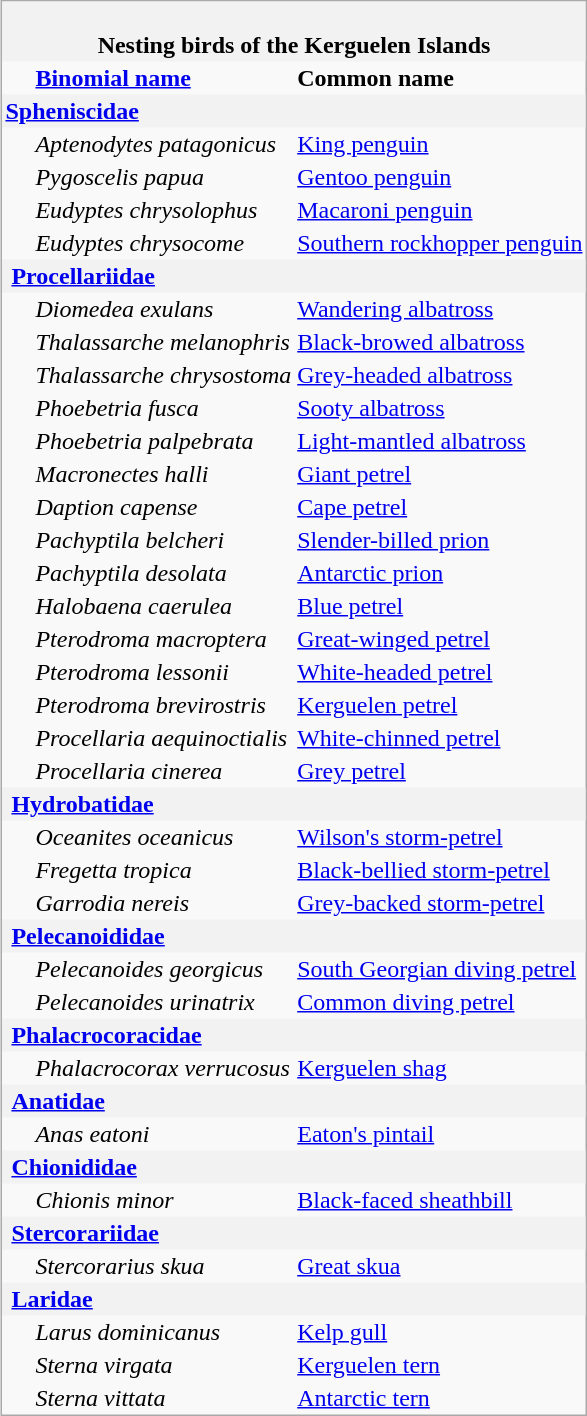<table cellpadding="2" cellspacing="0" style="border:1px solid darkgray; margin-left:2em; background:#F9F9F9" align=right>
<tr>
<td colspan="3" align="center" bgcolor="#F2F2F2"><br><strong>Nesting birds of the Kerguelen Islands</strong></td>
</tr>
<tr>
<td>    </td>
<td><strong><a href='#'>Binomial name</a></strong></td>
<td><strong>Common name</strong></td>
</tr>
<tr>
<td bgcolor="#F2F2F2" colspan="3"><strong><a href='#'>Spheniscidae</a></strong></td>
</tr>
<tr>
<td></td>
<td><em>Aptenodytes patagonicus</em></td>
<td><a href='#'>King penguin</a></td>
</tr>
<tr>
<td></td>
<td><em>Pygoscelis papua</em></td>
<td><a href='#'>Gentoo penguin</a></td>
</tr>
<tr>
<td></td>
<td><em>Eudyptes chrysolophus</em></td>
<td><a href='#'>Macaroni penguin</a></td>
</tr>
<tr>
<td></td>
<td><em>Eudyptes chrysocome</em></td>
<td><a href='#'>Southern rockhopper penguin</a></td>
</tr>
<tr>
<td bgcolor="#F2F2F2" colspan="3"> <strong><a href='#'>Procellariidae</a></strong></td>
</tr>
<tr>
<td></td>
<td><em>Diomedea exulans</em></td>
<td><a href='#'>Wandering albatross</a></td>
</tr>
<tr>
<td></td>
<td><em>Thalassarche melanophris</em></td>
<td><a href='#'>Black-browed albatross</a></td>
</tr>
<tr>
<td></td>
<td><em>Thalassarche chrysostoma</em></td>
<td><a href='#'>Grey-headed albatross</a></td>
</tr>
<tr>
<td></td>
<td><em>Phoebetria fusca</em></td>
<td><a href='#'>Sooty albatross</a></td>
</tr>
<tr>
<td></td>
<td><em>Phoebetria palpebrata</em></td>
<td><a href='#'>Light-mantled albatross</a></td>
</tr>
<tr>
<td></td>
<td><em>Macronectes halli</em></td>
<td><a href='#'>Giant petrel</a></td>
</tr>
<tr>
<td></td>
<td><em>Daption capense</em></td>
<td><a href='#'>Cape petrel</a></td>
</tr>
<tr>
<td></td>
<td><em>Pachyptila belcheri</em></td>
<td><a href='#'>Slender-billed prion</a></td>
</tr>
<tr>
<td></td>
<td><em>Pachyptila desolata</em></td>
<td><a href='#'>Antarctic prion</a></td>
</tr>
<tr>
<td></td>
<td><em>Halobaena caerulea</em></td>
<td><a href='#'>Blue petrel</a></td>
</tr>
<tr>
<td></td>
<td><em>Pterodroma macroptera</em></td>
<td><a href='#'>Great-winged petrel</a></td>
</tr>
<tr>
<td></td>
<td><em>Pterodroma lessonii</em></td>
<td><a href='#'>White-headed petrel</a></td>
</tr>
<tr>
<td></td>
<td><em>Pterodroma brevirostris</em></td>
<td><a href='#'>Kerguelen petrel</a></td>
</tr>
<tr>
<td></td>
<td><em>Procellaria aequinoctialis</em></td>
<td><a href='#'>White-chinned petrel</a></td>
</tr>
<tr>
<td></td>
<td><em>Procellaria cinerea</em></td>
<td><a href='#'>Grey petrel</a></td>
</tr>
<tr>
<td bgcolor="#F2F2F2" colspan="3"> <strong><a href='#'>Hydrobatidae</a></strong></td>
</tr>
<tr>
<td></td>
<td><em>Oceanites oceanicus</em></td>
<td><a href='#'>Wilson's storm-petrel</a></td>
</tr>
<tr>
<td></td>
<td><em>Fregetta tropica</em></td>
<td><a href='#'>Black-bellied storm-petrel</a></td>
</tr>
<tr>
<td></td>
<td><em>Garrodia nereis</em></td>
<td><a href='#'>Grey-backed storm-petrel</a></td>
</tr>
<tr>
<td bgcolor="#F2F2F2" colspan="3"> <strong><a href='#'>Pelecanoididae</a></strong></td>
</tr>
<tr>
<td></td>
<td><em>Pelecanoides georgicus</em></td>
<td><a href='#'>South Georgian diving petrel</a></td>
</tr>
<tr>
<td></td>
<td><em>Pelecanoides urinatrix</em></td>
<td><a href='#'>Common diving petrel</a></td>
</tr>
<tr>
<td bgcolor="#F2F2F2" colspan="3"> <strong><a href='#'>Phalacrocoracidae</a></strong></td>
</tr>
<tr>
<td></td>
<td><em>Phalacrocorax verrucosus</em></td>
<td><a href='#'>Kerguelen shag</a></td>
</tr>
<tr>
<td bgcolor="#F2F2F2" colspan="3"> <strong><a href='#'>Anatidae</a></strong></td>
</tr>
<tr>
<td></td>
<td><em>Anas eatoni</em></td>
<td><a href='#'>Eaton's pintail</a></td>
</tr>
<tr>
<td bgcolor="#F2F2F2" colspan="3"> <strong><a href='#'>Chionididae</a></strong></td>
</tr>
<tr>
<td></td>
<td><em>Chionis minor</em></td>
<td><a href='#'>Black-faced sheathbill</a></td>
</tr>
<tr>
<td bgcolor="#F2F2F2" colspan="3"> <strong><a href='#'>Stercorariidae</a></strong></td>
</tr>
<tr>
<td></td>
<td><em>Stercorarius skua</em></td>
<td><a href='#'>Great skua</a></td>
</tr>
<tr>
<td bgcolor="#F2F2F2" colspan="3"> <strong><a href='#'>Laridae</a></strong></td>
</tr>
<tr>
<td></td>
<td><em>Larus dominicanus</em></td>
<td><a href='#'>Kelp gull</a></td>
</tr>
<tr>
<td></td>
<td><em>Sterna virgata</em></td>
<td><a href='#'>Kerguelen tern</a></td>
</tr>
<tr>
<td></td>
<td><em>Sterna vittata</em></td>
<td><a href='#'>Antarctic tern</a></td>
</tr>
</table>
